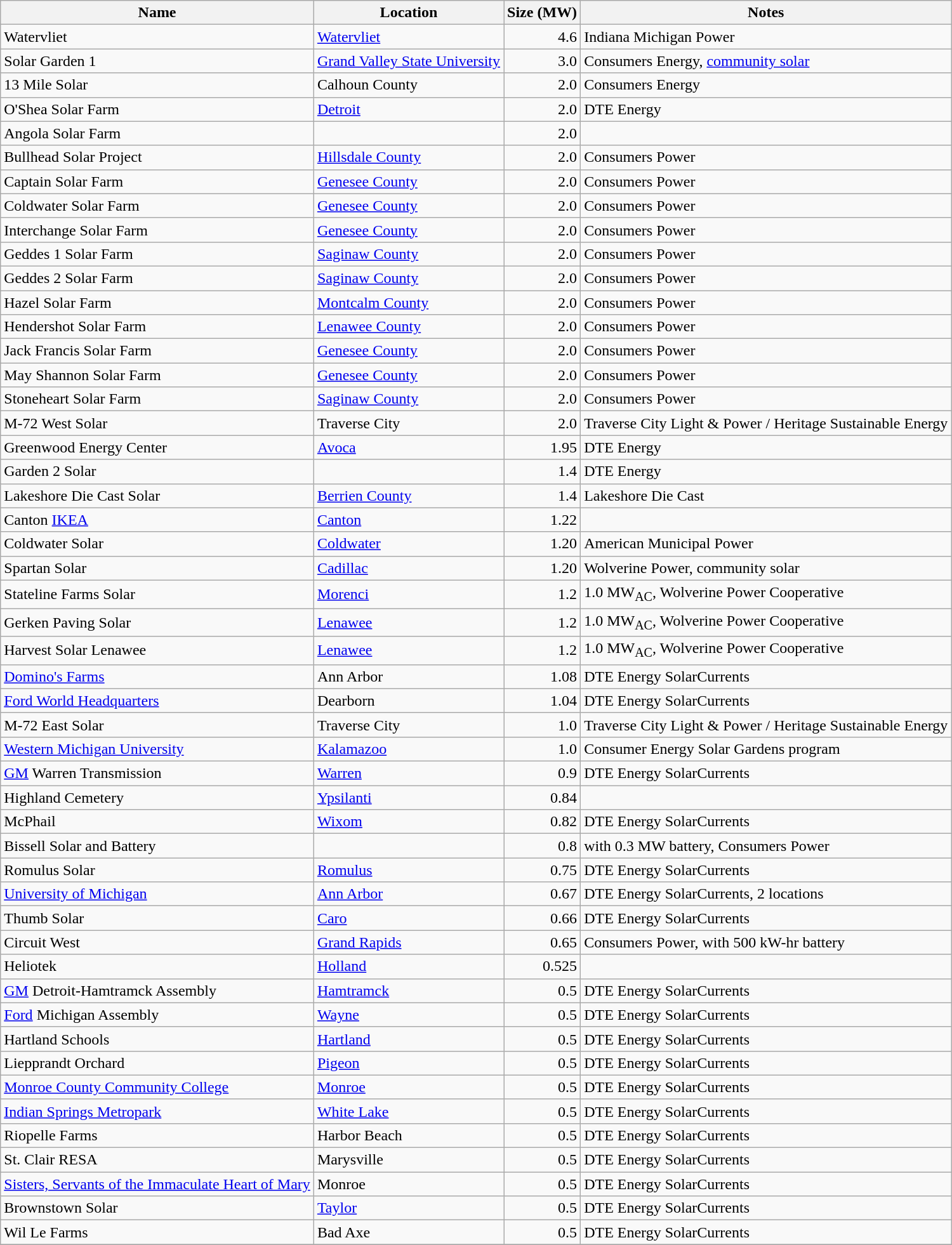<table class="wikitable sortable">
<tr>
<th>Name</th>
<th>Location</th>
<th>Size (MW)</th>
<th>Notes</th>
</tr>
<tr>
<td>Watervliet</td>
<td><a href='#'>Watervliet</a></td>
<td align= "right">4.6</td>
<td>Indiana Michigan Power</td>
</tr>
<tr>
<td>Solar Garden 1</td>
<td><a href='#'>Grand Valley State University</a></td>
<td align= "right">3.0</td>
<td>Consumers Energy, <a href='#'>community solar</a></td>
</tr>
<tr>
<td>13 Mile Solar</td>
<td>Calhoun County</td>
<td align= "right">2.0</td>
<td>Consumers Energy</td>
</tr>
<tr>
<td>O'Shea Solar Farm</td>
<td><a href='#'>Detroit</a></td>
<td align= "right">2.0</td>
<td>DTE Energy</td>
</tr>
<tr>
<td>Angola Solar Farm</td>
<td></td>
<td align= "right">2.0</td>
<td></td>
</tr>
<tr>
<td>Bullhead Solar Project</td>
<td><a href='#'>Hillsdale County</a></td>
<td align= "right">2.0</td>
<td>Consumers Power</td>
</tr>
<tr>
<td>Captain Solar Farm</td>
<td><a href='#'>Genesee County</a></td>
<td align= "right">2.0</td>
<td>Consumers Power</td>
</tr>
<tr>
<td>Coldwater Solar Farm</td>
<td><a href='#'>Genesee County</a></td>
<td align= "right">2.0</td>
<td>Consumers Power</td>
</tr>
<tr>
<td>Interchange Solar Farm</td>
<td><a href='#'>Genesee County</a></td>
<td align= "right">2.0</td>
<td>Consumers Power</td>
</tr>
<tr>
<td>Geddes 1 Solar Farm</td>
<td><a href='#'>Saginaw County</a></td>
<td align= "right">2.0</td>
<td>Consumers Power</td>
</tr>
<tr>
<td>Geddes 2 Solar Farm</td>
<td><a href='#'>Saginaw County</a></td>
<td align= "right">2.0</td>
<td>Consumers Power</td>
</tr>
<tr>
<td>Hazel Solar Farm</td>
<td><a href='#'>Montcalm County</a></td>
<td align= "right">2.0</td>
<td>Consumers Power</td>
</tr>
<tr>
<td>Hendershot Solar Farm</td>
<td><a href='#'>Lenawee County</a></td>
<td align= "right">2.0</td>
<td>Consumers Power</td>
</tr>
<tr>
<td>Jack Francis Solar Farm</td>
<td><a href='#'>Genesee County</a></td>
<td align= "right">2.0</td>
<td>Consumers Power</td>
</tr>
<tr>
<td>May Shannon Solar Farm</td>
<td><a href='#'>Genesee County</a></td>
<td align= "right">2.0</td>
<td>Consumers Power</td>
</tr>
<tr>
<td>Stoneheart Solar Farm</td>
<td><a href='#'>Saginaw County</a></td>
<td align= "right">2.0</td>
<td>Consumers Power</td>
</tr>
<tr>
<td>M-72 West Solar</td>
<td>Traverse City</td>
<td align= "right">2.0</td>
<td>Traverse City Light & Power / Heritage Sustainable Energy</td>
</tr>
<tr>
<td>Greenwood Energy Center</td>
<td><a href='#'>Avoca</a></td>
<td align= "right">1.95</td>
<td>DTE Energy</td>
</tr>
<tr>
<td>Garden 2 Solar</td>
<td></td>
<td align= "right">1.4</td>
<td>DTE Energy</td>
</tr>
<tr>
<td>Lakeshore Die Cast Solar</td>
<td><a href='#'>Berrien County</a></td>
<td align= "right">1.4</td>
<td>Lakeshore Die Cast</td>
</tr>
<tr>
<td>Canton <a href='#'>IKEA</a></td>
<td><a href='#'>Canton</a></td>
<td align= "right">1.22</td>
<td><br></td>
</tr>
<tr>
<td>Coldwater Solar</td>
<td><a href='#'>Coldwater</a></td>
<td align= "right">1.20</td>
<td>American Municipal Power</td>
</tr>
<tr>
<td>Spartan Solar</td>
<td><a href='#'>Cadillac</a></td>
<td align= "right">1.20</td>
<td>Wolverine Power, community solar</td>
</tr>
<tr>
<td>Stateline Farms Solar</td>
<td><a href='#'>Morenci</a></td>
<td align= "right">1.2</td>
<td>1.0 MW<sub>AC</sub>, Wolverine Power Cooperative</td>
</tr>
<tr>
<td>Gerken Paving Solar</td>
<td><a href='#'>Lenawee</a></td>
<td align= "right">1.2</td>
<td>1.0 MW<sub>AC</sub>, Wolverine Power Cooperative</td>
</tr>
<tr>
<td>Harvest Solar Lenawee</td>
<td><a href='#'>Lenawee</a></td>
<td align= "right">1.2</td>
<td>1.0 MW<sub>AC</sub>, Wolverine Power Cooperative</td>
</tr>
<tr>
<td><a href='#'>Domino's Farms</a></td>
<td>Ann Arbor</td>
<td align= "right">1.08</td>
<td>DTE Energy SolarCurrents</td>
</tr>
<tr>
<td><a href='#'>Ford World Headquarters</a></td>
<td>Dearborn</td>
<td align= "right">1.04</td>
<td>DTE Energy SolarCurrents</td>
</tr>
<tr>
<td>M-72 East Solar</td>
<td>Traverse City</td>
<td align= "right">1.0</td>
<td>Traverse City Light & Power / Heritage Sustainable Energy</td>
</tr>
<tr>
<td><a href='#'>Western Michigan University</a></td>
<td><a href='#'>Kalamazoo</a></td>
<td align= "right">1.0</td>
<td>Consumer Energy Solar Gardens program</td>
</tr>
<tr>
<td><a href='#'>GM</a> Warren Transmission</td>
<td><a href='#'>Warren</a></td>
<td align= "right">0.9</td>
<td>DTE Energy SolarCurrents</td>
</tr>
<tr>
<td>Highland Cemetery</td>
<td><a href='#'>Ypsilanti</a></td>
<td align= "right">0.84</td>
<td></td>
</tr>
<tr>
<td>McPhail</td>
<td><a href='#'>Wixom</a></td>
<td align= "right">0.82</td>
<td>DTE Energy SolarCurrents</td>
</tr>
<tr>
<td>Bissell Solar and Battery</td>
<td></td>
<td align= "right">0.8</td>
<td>with 0.3 MW battery, Consumers Power</td>
</tr>
<tr>
<td>Romulus Solar</td>
<td><a href='#'>Romulus</a></td>
<td align= "right">0.75</td>
<td>DTE Energy SolarCurrents</td>
</tr>
<tr>
<td><a href='#'>University of Michigan</a></td>
<td><a href='#'>Ann Arbor</a></td>
<td align= "right">0.67</td>
<td>DTE Energy SolarCurrents, 2 locations</td>
</tr>
<tr>
<td>Thumb Solar</td>
<td><a href='#'>Caro</a></td>
<td align= "right">0.66</td>
<td>DTE Energy SolarCurrents</td>
</tr>
<tr>
<td>Circuit West</td>
<td><a href='#'>Grand Rapids</a></td>
<td align= "right">0.65</td>
<td>Consumers Power, with 500 kW-hr battery</td>
</tr>
<tr>
<td>Heliotek</td>
<td><a href='#'>Holland</a></td>
<td align= "right">0.525</td>
<td></td>
</tr>
<tr>
<td><a href='#'>GM</a> Detroit-Hamtramck Assembly</td>
<td><a href='#'>Hamtramck</a></td>
<td align= "right">0.5</td>
<td>DTE Energy SolarCurrents</td>
</tr>
<tr>
<td><a href='#'>Ford</a> Michigan Assembly</td>
<td><a href='#'>Wayne</a></td>
<td align= "right">0.5</td>
<td>DTE Energy SolarCurrents</td>
</tr>
<tr>
<td>Hartland Schools</td>
<td><a href='#'>Hartland</a></td>
<td align= "right">0.5</td>
<td>DTE Energy SolarCurrents</td>
</tr>
<tr>
<td>Liepprandt Orchard</td>
<td><a href='#'>Pigeon</a></td>
<td align= "right">0.5</td>
<td>DTE Energy SolarCurrents</td>
</tr>
<tr>
<td><a href='#'>Monroe County Community College</a></td>
<td><a href='#'>Monroe</a></td>
<td align= "right">0.5</td>
<td>DTE Energy SolarCurrents</td>
</tr>
<tr>
<td><a href='#'>Indian Springs Metropark</a></td>
<td><a href='#'>White Lake</a></td>
<td align= "right">0.5</td>
<td>DTE Energy SolarCurrents</td>
</tr>
<tr>
<td>Riopelle Farms</td>
<td>Harbor Beach</td>
<td align= "right">0.5</td>
<td>DTE Energy SolarCurrents</td>
</tr>
<tr>
<td>St. Clair RESA</td>
<td>Marysville</td>
<td align= "right">0.5</td>
<td>DTE Energy SolarCurrents</td>
</tr>
<tr>
<td><a href='#'>Sisters, Servants of the Immaculate Heart of Mary</a></td>
<td>Monroe</td>
<td align= "right">0.5</td>
<td>DTE Energy SolarCurrents</td>
</tr>
<tr>
<td>Brownstown Solar</td>
<td><a href='#'>Taylor</a></td>
<td align= "right">0.5</td>
<td>DTE Energy SolarCurrents</td>
</tr>
<tr>
<td>Wil Le Farms</td>
<td>Bad Axe</td>
<td align= "right">0.5</td>
<td>DTE Energy SolarCurrents</td>
</tr>
<tr>
</tr>
</table>
